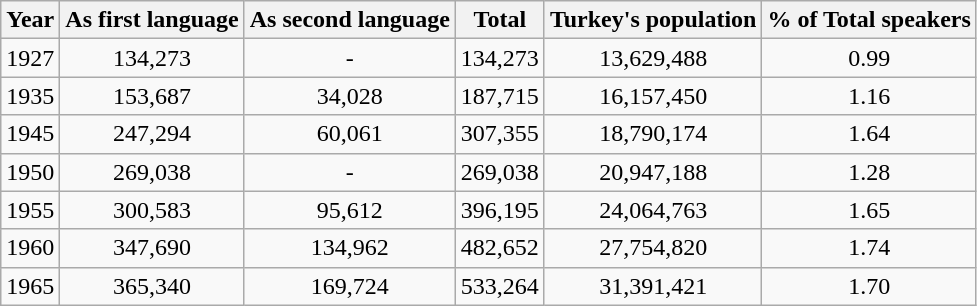<table class="wikitable" style="text-align:center">
<tr>
<th>Year</th>
<th>As first language</th>
<th>As second language</th>
<th>Total</th>
<th>Turkey's population</th>
<th>% of Total speakers</th>
</tr>
<tr>
<td>1927</td>
<td>134,273</td>
<td>-</td>
<td>134,273</td>
<td>13,629,488</td>
<td>0.99</td>
</tr>
<tr>
<td>1935</td>
<td>153,687</td>
<td>34,028</td>
<td>187,715</td>
<td>16,157,450</td>
<td>1.16</td>
</tr>
<tr>
<td>1945</td>
<td>247,294</td>
<td>60,061</td>
<td>307,355</td>
<td>18,790,174</td>
<td>1.64</td>
</tr>
<tr>
<td>1950</td>
<td>269,038</td>
<td>-</td>
<td>269,038</td>
<td>20,947,188</td>
<td>1.28</td>
</tr>
<tr>
<td>1955</td>
<td>300,583</td>
<td>95,612</td>
<td>396,195</td>
<td>24,064,763</td>
<td>1.65</td>
</tr>
<tr>
<td>1960</td>
<td>347,690</td>
<td>134,962</td>
<td>482,652</td>
<td>27,754,820</td>
<td>1.74</td>
</tr>
<tr>
<td>1965</td>
<td>365,340</td>
<td>169,724</td>
<td>533,264</td>
<td>31,391,421</td>
<td>1.70</td>
</tr>
</table>
